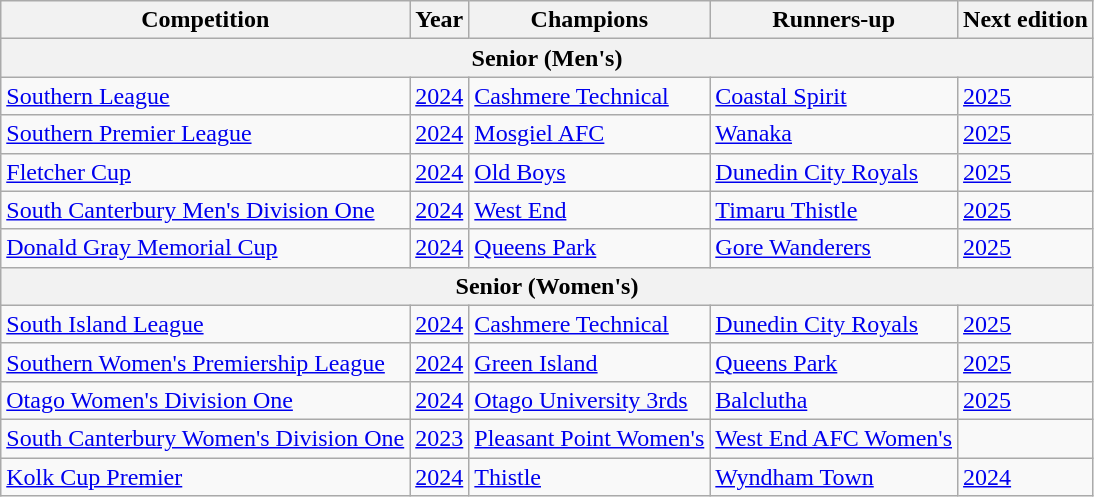<table class="wikitable sortable">
<tr>
<th>Competition</th>
<th>Year</th>
<th>Champions</th>
<th>Runners-up</th>
<th>Next edition</th>
</tr>
<tr>
<th colspan=6>Senior (Men's)</th>
</tr>
<tr>
<td><a href='#'>Southern League</a></td>
<td><a href='#'>2024</a></td>
<td><a href='#'>Cashmere Technical</a></td>
<td><a href='#'>Coastal Spirit</a></td>
<td><a href='#'>2025</a></td>
</tr>
<tr>
<td><a href='#'>Southern Premier League</a></td>
<td><a href='#'>2024</a></td>
<td><a href='#'>Mosgiel AFC</a></td>
<td><a href='#'>Wanaka</a></td>
<td><a href='#'>2025</a></td>
</tr>
<tr>
<td><a href='#'>Fletcher Cup</a></td>
<td><a href='#'>2024</a></td>
<td><a href='#'>Old Boys</a></td>
<td><a href='#'>Dunedin City Royals</a></td>
<td><a href='#'>2025</a></td>
</tr>
<tr>
<td><a href='#'>South Canterbury Men's Division One</a></td>
<td><a href='#'>2024</a></td>
<td><a href='#'>West End</a></td>
<td><a href='#'>Timaru Thistle</a></td>
<td><a href='#'>2025</a></td>
</tr>
<tr>
<td><a href='#'>Donald Gray Memorial Cup</a></td>
<td><a href='#'>2024</a></td>
<td><a href='#'>Queens Park</a></td>
<td><a href='#'>Gore Wanderers</a></td>
<td><a href='#'>2025</a></td>
</tr>
<tr>
<th colspan=6>Senior (Women's)</th>
</tr>
<tr>
<td><a href='#'>South Island League</a></td>
<td><a href='#'>2024</a></td>
<td><a href='#'>Cashmere Technical</a></td>
<td><a href='#'>Dunedin City Royals</a></td>
<td><a href='#'>2025</a></td>
</tr>
<tr>
<td><a href='#'>Southern Women's Premiership League</a></td>
<td><a href='#'>2024</a></td>
<td><a href='#'>Green Island</a></td>
<td><a href='#'>Queens Park</a></td>
<td><a href='#'>2025</a></td>
</tr>
<tr>
<td><a href='#'>Otago Women's Division One</a></td>
<td><a href='#'>2024</a></td>
<td><a href='#'>Otago University 3rds</a></td>
<td><a href='#'>Balclutha</a></td>
<td><a href='#'>2025</a></td>
</tr>
<tr>
<td><a href='#'>South Canterbury Women's Division One</a></td>
<td><a href='#'>2023</a></td>
<td><a href='#'>Pleasant Point Women's</a></td>
<td><a href='#'>West End AFC Women's</a></td>
<td></td>
</tr>
<tr>
<td><a href='#'>Kolk Cup Premier</a></td>
<td><a href='#'>2024</a></td>
<td><a href='#'>Thistle</a></td>
<td><a href='#'>Wyndham Town</a></td>
<td><a href='#'>2024</a></td>
</tr>
</table>
